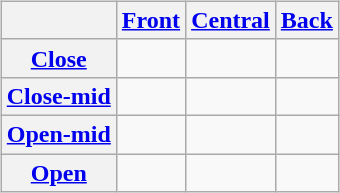<table style="align:center; width:100%;" style="margin: 1em auto 1em auto 1em">
<tr valign="top">
<td><br><table class="wikitable">
<tr>
<th> </th>
<th><a href='#'>Front</a></th>
<th><a href='#'>Central</a></th>
<th><a href='#'>Back</a></th>
</tr>
<tr style="text-align:center">
<th><a href='#'>Close</a></th>
<td> </td>
<td> </td>
<td> </td>
</tr>
<tr style="text-align:center">
<th><a href='#'>Close-mid</a></th>
<td> </td>
<td> </td>
<td> </td>
</tr>
<tr style="text-align:center">
<th><a href='#'>Open-mid</a></th>
<td> </td>
<td> </td>
<td> </td>
</tr>
<tr style="text-align:center">
<th><a href='#'>Open</a></th>
<td> </td>
<td> </td>
<td> </td>
</tr>
</table>
</td>
</tr>
</table>
